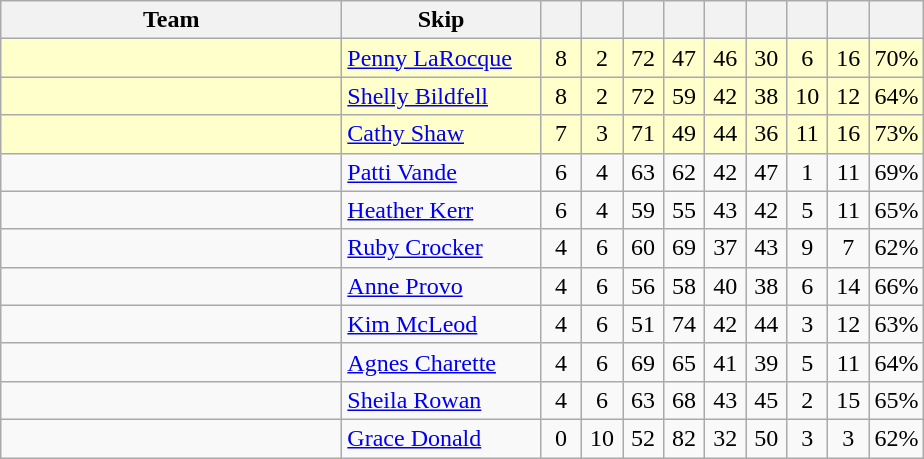<table class=wikitable style="text-align:center;">
<tr>
<th bgcolor="#efefef" width="220">Team</th>
<th bgcolor="#efefef" width="125">Skip</th>
<th width=20></th>
<th width=20></th>
<th width=20></th>
<th width=20></th>
<th width=20></th>
<th width=20></th>
<th width=20></th>
<th width=20></th>
<th width=20></th>
</tr>
<tr bgcolor="#ffc">
<td style="text-align:left;"></td>
<td style="text-align:left;"><a href='#'>Penny LaRocque</a></td>
<td>8</td>
<td>2</td>
<td>72</td>
<td>47</td>
<td>46</td>
<td>30</td>
<td>6</td>
<td>16</td>
<td>70%</td>
</tr>
<tr bgcolor="#ffc">
<td style="text-align:left;"></td>
<td style="text-align:left;"><a href='#'>Shelly Bildfell</a></td>
<td>8</td>
<td>2</td>
<td>72</td>
<td>59</td>
<td>42</td>
<td>38</td>
<td>10</td>
<td>12</td>
<td>64%</td>
</tr>
<tr bgcolor="#ffc">
<td style="text-align:left;"></td>
<td style="text-align:left;"><a href='#'>Cathy Shaw</a></td>
<td>7</td>
<td>3</td>
<td>71</td>
<td>49</td>
<td>44</td>
<td>36</td>
<td>11</td>
<td>16</td>
<td>73%</td>
</tr>
<tr>
<td style="text-align:left;"></td>
<td style="text-align:left;"><a href='#'>Patti Vande</a></td>
<td>6</td>
<td>4</td>
<td>63</td>
<td>62</td>
<td>42</td>
<td>47</td>
<td>1</td>
<td>11</td>
<td>69%</td>
</tr>
<tr>
<td style="text-align:left;"></td>
<td style="text-align:left;"><a href='#'>Heather Kerr</a></td>
<td>6</td>
<td>4</td>
<td>59</td>
<td>55</td>
<td>43</td>
<td>42</td>
<td>5</td>
<td>11</td>
<td>65%</td>
</tr>
<tr>
<td style="text-align:left;"></td>
<td style="text-align:left;"><a href='#'>Ruby Crocker</a></td>
<td>4</td>
<td>6</td>
<td>60</td>
<td>69</td>
<td>37</td>
<td>43</td>
<td>9</td>
<td>7</td>
<td>62%</td>
</tr>
<tr>
<td style="text-align:left;"></td>
<td style="text-align:left;"><a href='#'>Anne Provo</a></td>
<td>4</td>
<td>6</td>
<td>56</td>
<td>58</td>
<td>40</td>
<td>38</td>
<td>6</td>
<td>14</td>
<td>66%</td>
</tr>
<tr>
<td style="text-align:left;"></td>
<td style="text-align:left;"><a href='#'>Kim McLeod</a></td>
<td>4</td>
<td>6</td>
<td>51</td>
<td>74</td>
<td>42</td>
<td>44</td>
<td>3</td>
<td>12</td>
<td>63%</td>
</tr>
<tr>
<td style="text-align:left;"></td>
<td style="text-align:left;"><a href='#'>Agnes Charette</a></td>
<td>4</td>
<td>6</td>
<td>69</td>
<td>65</td>
<td>41</td>
<td>39</td>
<td>5</td>
<td>11</td>
<td>64%</td>
</tr>
<tr>
<td style="text-align:left;"></td>
<td style="text-align:left;"><a href='#'>Sheila Rowan</a></td>
<td>4</td>
<td>6</td>
<td>63</td>
<td>68</td>
<td>43</td>
<td>45</td>
<td>2</td>
<td>15</td>
<td>65%</td>
</tr>
<tr>
<td style="text-align:left;"></td>
<td style="text-align:left;"><a href='#'>Grace Donald</a></td>
<td>0</td>
<td>10</td>
<td>52</td>
<td>82</td>
<td>32</td>
<td>50</td>
<td>3</td>
<td>3</td>
<td>62%</td>
</tr>
</table>
